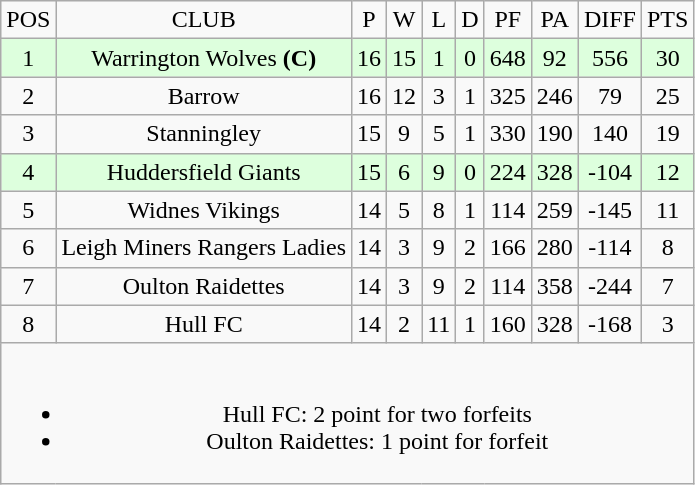<table class="wikitable" style="text-align: center;">
<tr>
<td>POS</td>
<td>CLUB</td>
<td>P</td>
<td>W</td>
<td>L</td>
<td>D</td>
<td>PF</td>
<td>PA</td>
<td>DIFF</td>
<td>PTS</td>
</tr>
<tr style="background:#ddffdd;">
<td>1</td>
<td>Warrington Wolves <strong>(C)</strong></td>
<td>16</td>
<td>15</td>
<td>1</td>
<td>0</td>
<td>648</td>
<td>92</td>
<td>556</td>
<td>30</td>
</tr>
<tr>
<td>2</td>
<td>Barrow</td>
<td>16</td>
<td>12</td>
<td>3</td>
<td>1</td>
<td>325</td>
<td>246</td>
<td>79</td>
<td>25</td>
</tr>
<tr>
<td>3</td>
<td>Stanningley</td>
<td>15</td>
<td>9</td>
<td>5</td>
<td>1</td>
<td>330</td>
<td>190</td>
<td>140</td>
<td>19</td>
</tr>
<tr style="background:#ddffdd;">
<td>4</td>
<td>Huddersfield Giants</td>
<td>15</td>
<td>6</td>
<td>9</td>
<td>0</td>
<td>224</td>
<td>328</td>
<td>-104</td>
<td>12</td>
</tr>
<tr>
<td>5</td>
<td>Widnes Vikings</td>
<td>14</td>
<td>5</td>
<td>8</td>
<td>1</td>
<td>114</td>
<td>259</td>
<td>-145</td>
<td>11</td>
</tr>
<tr>
<td>6</td>
<td>Leigh Miners Rangers Ladies</td>
<td>14</td>
<td>3</td>
<td>9</td>
<td>2</td>
<td>166</td>
<td>280</td>
<td>-114</td>
<td>8</td>
</tr>
<tr>
<td>7</td>
<td>Oulton Raidettes</td>
<td>14</td>
<td>3</td>
<td>9</td>
<td>2</td>
<td>114</td>
<td>358</td>
<td>-244</td>
<td>7</td>
</tr>
<tr>
<td>8</td>
<td>Hull FC</td>
<td>14</td>
<td>2</td>
<td>11</td>
<td>1</td>
<td>160</td>
<td>328</td>
<td>-168</td>
<td>3</td>
</tr>
<tr>
<td colspan="10"><br><ul><li>Hull FC: 2 point for two forfeits</li><li>Oulton Raidettes: 1 point for forfeit</li></ul></td>
</tr>
</table>
